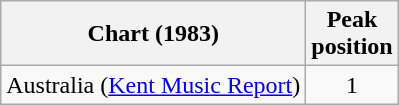<table class="wikitable">
<tr>
<th>Chart (1983)</th>
<th>Peak<br>position</th>
</tr>
<tr>
<td>Australia (<a href='#'>Kent Music Report</a>)</td>
<td style="text-align:center;">1</td>
</tr>
</table>
